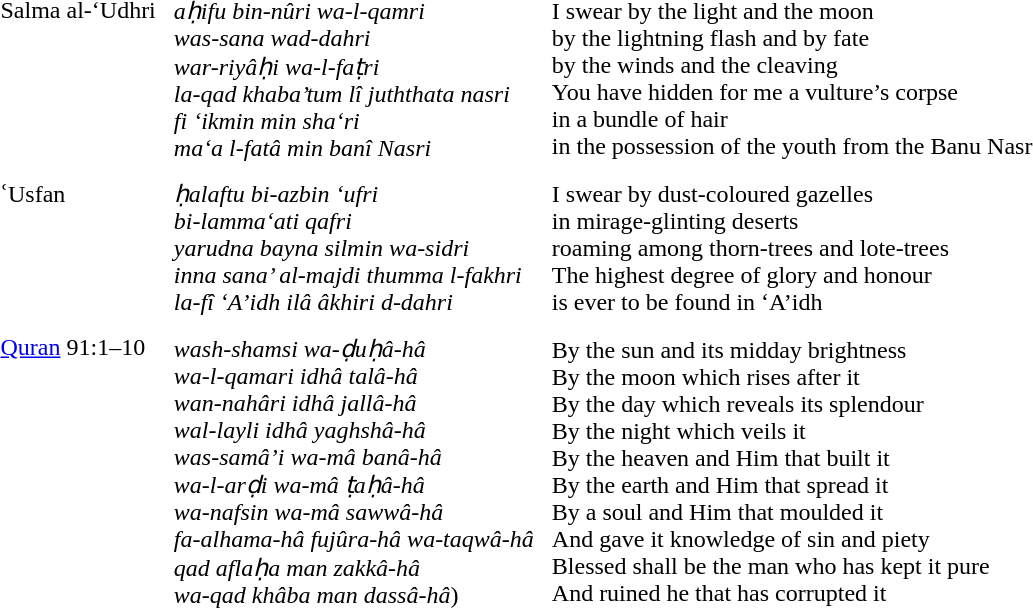<table cellpadding=5>
<tr>
<td style="vertical-align:top;">Salma al-‘Udhri</td>
<td><em>aḥifu bin-nûri wa-l-qamri</em><br><em>was-sana wad-dahri</em><br>
<em>war-riyâḥi wa-l-faṭri</em><br>
<em>la-qad khaba’tum lî juththata nasri</em><br>
<em>fi ‘ikmin min sha‘ri</em><br>
<em>ma‘a l-fatâ min banî Nasri</em></td>
<td>I swear by the light and the moon<br>by the lightning flash and by fate<br>
by the winds and the cleaving<br>
You have hidden for me a vulture’s corpse<br>
in a bundle of hair<br>
in the possession of the youth from the Banu Nasr</td>
</tr>
<tr>
<td style="vertical-align:top;">ʿUsfan</td>
<td><em>ḥalaftu bi-azbin ‘ufri</em><br><em>bi-lamma‘ati qafri</em><br>
<em>yarudna bayna silmin wa-sidri</em><br>
<em>inna sana’ al-majdi thumma l-fakhri</em><br>
<em>la-fî ‘A’idh ilâ âkhiri d-dahri</em></td>
<td>I swear by dust-coloured gazelles<br>in mirage-glinting deserts<br>
roaming among thorn-trees and lote-trees<br>
The highest degree of glory and honour<br>
is ever to be found in ‘A’idh</td>
</tr>
<tr>
<td style="vertical-align:top;"><a href='#'>Quran</a> 91:1–10</td>
<td><em>wash-shamsi wa-ḍuḥâ-hâ</em><br><em>wa-l-qamari idhâ talâ-hâ</em><br>
<em>wan-nahâri idhâ jallâ-hâ</em><br>
<em>wal-layli idhâ yaghshâ-hâ</em><br>
<em>was-samâ’i wa-mâ banâ-hâ</em><br>
<em>wa-l-arḍi wa-mâ ṭaḥâ-hâ</em><br>
<em>wa-nafsin wa-mâ sawwâ-hâ</em><br>
<em>fa-alhama-hâ fujûra-hâ wa-taqwâ-hâ</em><br>
<em>qad aflaḥa man zakkâ-hâ</em><br>
<em>wa-qad khâba man dassâ-hâ</em>)</td>
<td>By the sun and its midday brightness<br>By the moon which rises after it<br>
By the day which reveals its splendour<br>
By the night which veils it<br>
By the heaven and Him that built it<br>
By the earth and Him that spread it<br>
By a soul and Him that moulded it<br>
And gave it knowledge of sin and piety<br>
Blessed shall be the man who has kept it pure<br>
And ruined he that has corrupted it</td>
</tr>
</table>
